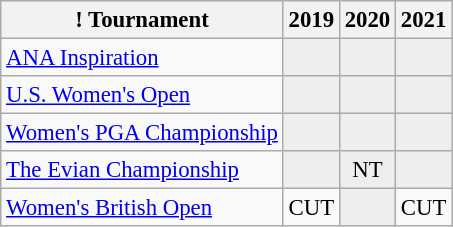<table class="wikitable" style="font-size:95%;text-align:center;">
<tr>
<th>! Tournament</th>
<th>2019</th>
<th>2020</th>
<th>2021</th>
</tr>
<tr>
<td align=left><a href='#'>ANA Inspiration</a></td>
<td style="background:#eeeeee;"></td>
<td style="background:#eeeeee;"></td>
<td style="background:#eeeeee;"></td>
</tr>
<tr>
<td align=left><a href='#'>U.S. Women's Open</a></td>
<td style="background:#eeeeee;"></td>
<td style="background:#eeeeee;"></td>
<td style="background:#eeeeee;"></td>
</tr>
<tr>
<td align=left><a href='#'>Women's PGA Championship</a></td>
<td style="background:#eeeeee;"></td>
<td style="background:#eeeeee;"></td>
<td style="background:#eeeeee;"></td>
</tr>
<tr>
<td align=left><a href='#'>The Evian Championship</a></td>
<td style="background:#eeeeee;"></td>
<td style="background:#eeeeee;">NT</td>
<td style="background:#eeeeee;"></td>
</tr>
<tr>
<td align=left><a href='#'>Women's British Open</a></td>
<td>CUT</td>
<td style="background:#eeeeee;"></td>
<td>CUT</td>
</tr>
</table>
